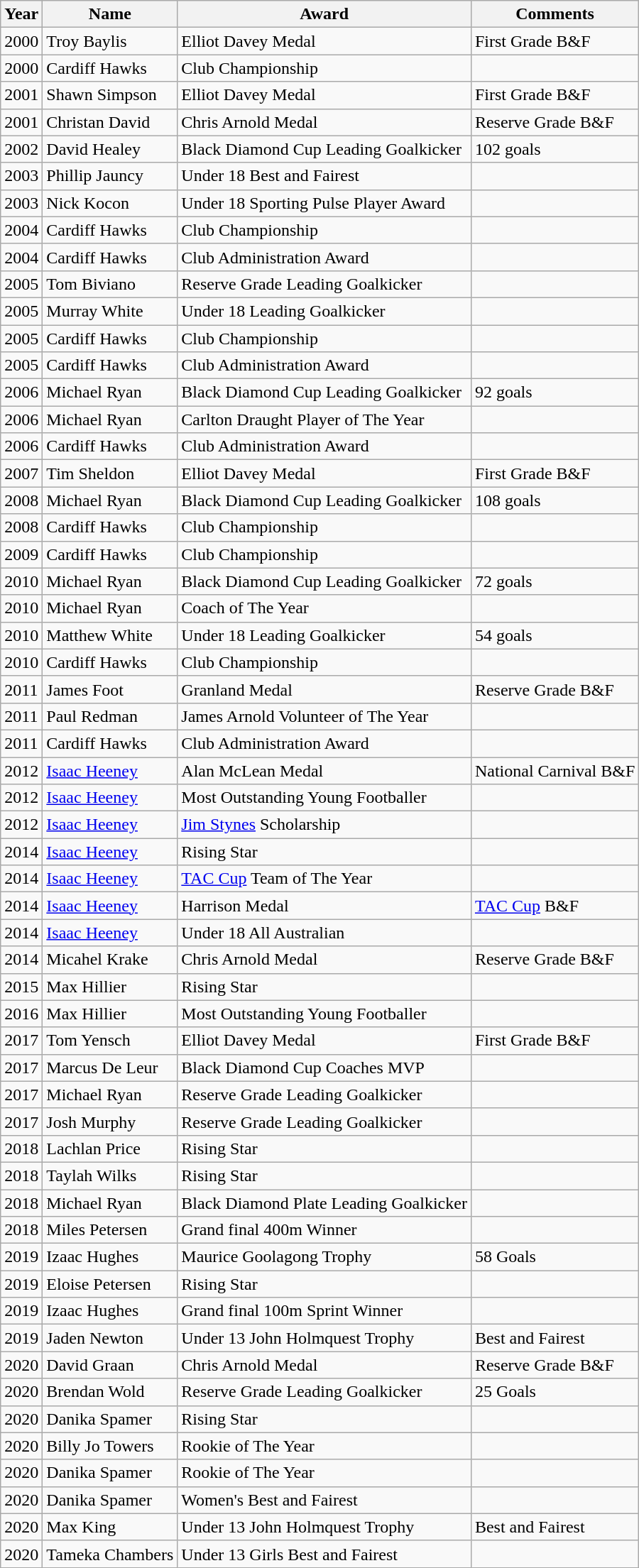<table class="wikitable">
<tr>
<th>Year</th>
<th>Name</th>
<th>Award</th>
<th>Comments</th>
</tr>
<tr>
<td>2000</td>
<td>Troy Baylis</td>
<td>Elliot Davey Medal</td>
<td>First Grade B&F</td>
</tr>
<tr>
<td>2000</td>
<td>Cardiff Hawks</td>
<td>Club Championship</td>
<td></td>
</tr>
<tr>
<td>2001</td>
<td>Shawn Simpson</td>
<td>Elliot Davey Medal</td>
<td>First Grade B&F</td>
</tr>
<tr>
<td>2001</td>
<td>Christan David</td>
<td>Chris Arnold Medal</td>
<td>Reserve Grade B&F</td>
</tr>
<tr>
<td>2002</td>
<td>David Healey</td>
<td>Black Diamond Cup Leading Goalkicker</td>
<td>102 goals</td>
</tr>
<tr>
<td>2003</td>
<td>Phillip Jauncy</td>
<td>Under 18 Best and Fairest</td>
<td></td>
</tr>
<tr>
<td>2003</td>
<td>Nick Kocon</td>
<td>Under 18 Sporting Pulse Player Award</td>
<td></td>
</tr>
<tr>
<td>2004</td>
<td>Cardiff Hawks</td>
<td>Club Championship</td>
<td></td>
</tr>
<tr>
<td>2004</td>
<td>Cardiff Hawks</td>
<td>Club Administration Award</td>
<td></td>
</tr>
<tr>
<td>2005</td>
<td>Tom Biviano</td>
<td>Reserve Grade Leading Goalkicker</td>
<td></td>
</tr>
<tr>
<td>2005</td>
<td>Murray White</td>
<td>Under 18 Leading Goalkicker</td>
<td></td>
</tr>
<tr>
<td>2005</td>
<td>Cardiff Hawks</td>
<td>Club Championship</td>
<td></td>
</tr>
<tr>
<td>2005</td>
<td>Cardiff Hawks</td>
<td>Club Administration Award</td>
<td></td>
</tr>
<tr>
<td>2006</td>
<td>Michael Ryan</td>
<td>Black Diamond Cup Leading Goalkicker</td>
<td>92 goals</td>
</tr>
<tr>
<td>2006</td>
<td>Michael Ryan</td>
<td>Carlton Draught Player of The Year</td>
<td></td>
</tr>
<tr>
<td>2006</td>
<td>Cardiff Hawks</td>
<td>Club Administration Award</td>
<td></td>
</tr>
<tr>
<td>2007</td>
<td>Tim Sheldon</td>
<td>Elliot Davey Medal</td>
<td>First Grade B&F</td>
</tr>
<tr>
<td>2008</td>
<td>Michael Ryan</td>
<td>Black Diamond Cup Leading Goalkicker</td>
<td>108 goals</td>
</tr>
<tr>
<td>2008</td>
<td>Cardiff Hawks</td>
<td>Club Championship</td>
<td></td>
</tr>
<tr>
<td>2009</td>
<td>Cardiff Hawks</td>
<td>Club Championship</td>
<td></td>
</tr>
<tr>
<td>2010</td>
<td>Michael Ryan</td>
<td>Black Diamond Cup Leading Goalkicker</td>
<td>72 goals</td>
</tr>
<tr>
<td>2010</td>
<td>Michael Ryan</td>
<td>Coach of The Year</td>
<td></td>
</tr>
<tr>
<td>2010</td>
<td>Matthew White</td>
<td>Under 18 Leading Goalkicker</td>
<td>54 goals</td>
</tr>
<tr>
<td>2010</td>
<td>Cardiff Hawks</td>
<td>Club Championship</td>
<td></td>
</tr>
<tr>
<td>2011</td>
<td>James Foot</td>
<td>Granland Medal</td>
<td>Reserve Grade B&F</td>
</tr>
<tr>
<td>2011</td>
<td>Paul Redman</td>
<td>James Arnold Volunteer of The Year</td>
<td></td>
</tr>
<tr>
<td>2011</td>
<td>Cardiff Hawks</td>
<td>Club Administration Award</td>
<td></td>
</tr>
<tr>
<td>2012</td>
<td><a href='#'>Isaac Heeney</a></td>
<td>Alan McLean Medal</td>
<td>National Carnival B&F</td>
</tr>
<tr>
<td>2012</td>
<td><a href='#'>Isaac Heeney</a></td>
<td>Most Outstanding Young Footballer</td>
<td></td>
</tr>
<tr>
<td>2012</td>
<td><a href='#'>Isaac Heeney</a></td>
<td><a href='#'>Jim Stynes</a> Scholarship</td>
<td></td>
</tr>
<tr>
<td>2014</td>
<td><a href='#'>Isaac Heeney</a></td>
<td>Rising Star</td>
<td></td>
</tr>
<tr>
<td>2014</td>
<td><a href='#'>Isaac Heeney</a></td>
<td><a href='#'>TAC Cup</a> Team of The Year</td>
<td></td>
</tr>
<tr>
<td>2014</td>
<td><a href='#'>Isaac Heeney</a></td>
<td>Harrison Medal</td>
<td><a href='#'>TAC Cup</a> B&F</td>
</tr>
<tr>
<td>2014</td>
<td><a href='#'>Isaac Heeney</a></td>
<td>Under 18 All Australian</td>
<td></td>
</tr>
<tr>
<td>2014</td>
<td>Micahel Krake</td>
<td>Chris Arnold Medal</td>
<td>Reserve Grade B&F</td>
</tr>
<tr>
<td>2015</td>
<td>Max Hillier</td>
<td>Rising Star</td>
<td></td>
</tr>
<tr>
<td>2016</td>
<td>Max Hillier</td>
<td>Most Outstanding Young Footballer</td>
<td></td>
</tr>
<tr>
<td>2017</td>
<td>Tom Yensch</td>
<td>Elliot Davey Medal</td>
<td>First Grade B&F</td>
</tr>
<tr>
<td>2017</td>
<td>Marcus De Leur</td>
<td>Black Diamond Cup Coaches MVP</td>
<td></td>
</tr>
<tr>
<td>2017</td>
<td>Michael Ryan</td>
<td>Reserve Grade Leading Goalkicker</td>
<td></td>
</tr>
<tr>
<td>2017</td>
<td>Josh Murphy</td>
<td>Reserve Grade Leading Goalkicker</td>
<td></td>
</tr>
<tr>
<td>2018</td>
<td>Lachlan Price</td>
<td>Rising Star</td>
<td></td>
</tr>
<tr>
<td>2018</td>
<td>Taylah Wilks</td>
<td>Rising Star</td>
<td></td>
</tr>
<tr>
<td>2018</td>
<td>Michael Ryan</td>
<td>Black Diamond Plate Leading Goalkicker</td>
<td></td>
</tr>
<tr>
<td>2018</td>
<td>Miles Petersen</td>
<td>Grand final 400m Winner</td>
<td></td>
</tr>
<tr>
<td>2019</td>
<td>Izaac Hughes</td>
<td>Maurice Goolagong Trophy</td>
<td>58 Goals</td>
</tr>
<tr>
<td>2019</td>
<td>Eloise Petersen</td>
<td>Rising Star</td>
<td></td>
</tr>
<tr>
<td>2019</td>
<td>Izaac Hughes</td>
<td>Grand final 100m Sprint Winner</td>
<td></td>
</tr>
<tr>
<td>2019</td>
<td>Jaden Newton</td>
<td>Under 13 John Holmquest Trophy</td>
<td>Best and Fairest</td>
</tr>
<tr>
<td>2020</td>
<td>David Graan</td>
<td>Chris Arnold Medal</td>
<td>Reserve Grade B&F</td>
</tr>
<tr>
<td>2020</td>
<td>Brendan Wold</td>
<td>Reserve Grade Leading Goalkicker</td>
<td>25 Goals</td>
</tr>
<tr>
<td>2020</td>
<td>Danika Spamer</td>
<td>Rising Star</td>
<td></td>
</tr>
<tr>
<td>2020</td>
<td>Billy Jo Towers</td>
<td>Rookie of The Year</td>
<td></td>
</tr>
<tr>
<td>2020</td>
<td>Danika Spamer</td>
<td>Rookie of The Year</td>
<td></td>
</tr>
<tr>
<td>2020</td>
<td>Danika Spamer</td>
<td>Women's Best and Fairest</td>
<td></td>
</tr>
<tr>
<td>2020</td>
<td>Max King</td>
<td>Under 13 John Holmquest Trophy</td>
<td>Best and Fairest</td>
</tr>
<tr>
<td>2020</td>
<td>Tameka Chambers</td>
<td>Under 13 Girls Best and Fairest</td>
<td></td>
</tr>
</table>
